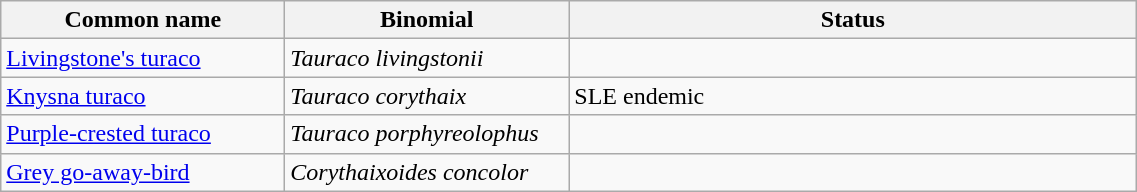<table width=60% class="wikitable">
<tr>
<th width=25%>Common name</th>
<th width=25%>Binomial</th>
<th width=50%>Status</th>
</tr>
<tr>
<td><a href='#'>Livingstone's turaco</a></td>
<td><em>Tauraco livingstonii</em></td>
<td></td>
</tr>
<tr>
<td><a href='#'>Knysna turaco</a></td>
<td><em>Tauraco corythaix</em></td>
<td>SLE endemic</td>
</tr>
<tr>
<td><a href='#'>Purple-crested turaco</a></td>
<td><em>Tauraco porphyreolophus</em></td>
<td></td>
</tr>
<tr>
<td><a href='#'>Grey go-away-bird</a></td>
<td><em>Corythaixoides concolor</em></td>
<td></td>
</tr>
</table>
